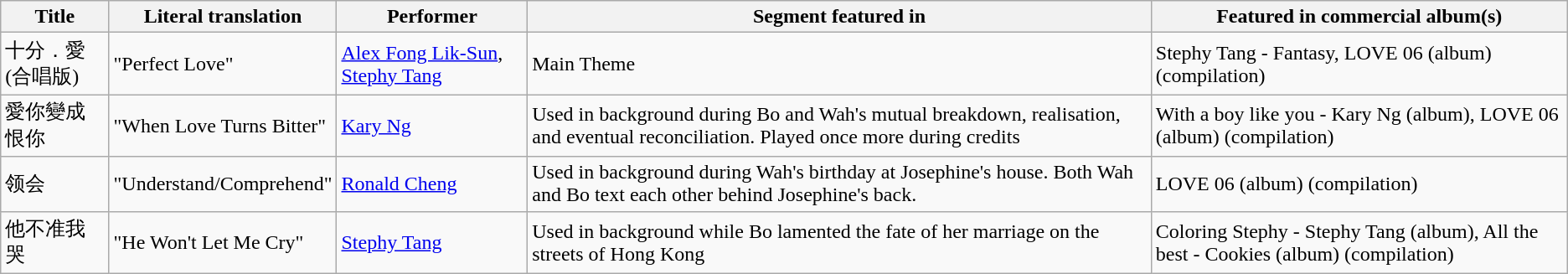<table class="wikitable">
<tr>
<th>Title</th>
<th>Literal translation</th>
<th>Performer</th>
<th>Segment featured in</th>
<th>Featured in commercial album(s)</th>
</tr>
<tr>
<td>十分．愛(合唱版)</td>
<td>"Perfect Love"</td>
<td><a href='#'>Alex Fong Lik-Sun</a>, <a href='#'>Stephy Tang</a></td>
<td>Main Theme</td>
<td>Stephy Tang - Fantasy, LOVE 06 (album) (compilation)</td>
</tr>
<tr>
<td>愛你變成恨你</td>
<td>"When Love Turns Bitter"</td>
<td><a href='#'>Kary Ng</a></td>
<td>Used in background during Bo and Wah's mutual breakdown, realisation, and eventual reconciliation. Played once more during credits</td>
<td>With a boy like you - Kary Ng (album), LOVE 06 (album) (compilation)</td>
</tr>
<tr>
<td>领会</td>
<td>"Understand/Comprehend"</td>
<td><a href='#'>Ronald Cheng</a></td>
<td>Used in background during Wah's birthday at Josephine's house. Both Wah and Bo text each other behind Josephine's back.</td>
<td>LOVE 06 (album) (compilation)</td>
</tr>
<tr>
<td>他不准我哭</td>
<td>"He Won't Let Me Cry"</td>
<td><a href='#'>Stephy Tang</a></td>
<td>Used in background while Bo lamented the fate of her marriage on the streets of Hong Kong</td>
<td>Coloring Stephy - Stephy Tang (album), All the best - Cookies (album) (compilation)</td>
</tr>
</table>
